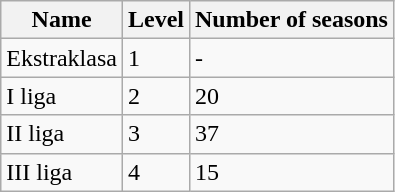<table class="wikitable">
<tr>
<th>Name</th>
<th>Level</th>
<th>Number of seasons</th>
</tr>
<tr>
<td>Ekstraklasa</td>
<td>1</td>
<td>-</td>
</tr>
<tr>
<td>I liga</td>
<td>2</td>
<td>20</td>
</tr>
<tr>
<td>II liga</td>
<td>3</td>
<td>37</td>
</tr>
<tr>
<td>III liga</td>
<td>4</td>
<td>15</td>
</tr>
</table>
